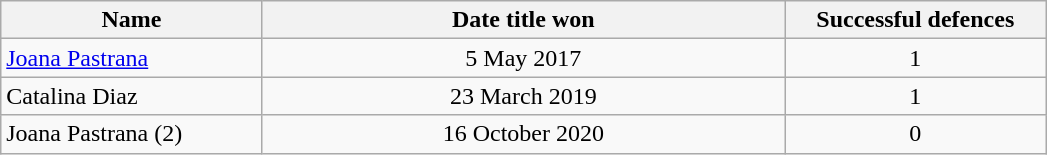<table class="wikitable" style="text-align:center">
<tr>
<th style="width:20%;">Name</th>
<th style="width:40%;">Date title won</th>
<th style="width:20%;">Successful defences</th>
</tr>
<tr>
<td align="left"> <a href='#'>Joana Pastrana</a></td>
<td>5 May 2017</td>
<td>1</td>
</tr>
<tr>
<td align="left"> Catalina Diaz</td>
<td>23 March 2019</td>
<td>1</td>
</tr>
<tr>
<td align="left"> Joana Pastrana (2)</td>
<td>16 October 2020</td>
<td>0</td>
</tr>
</table>
